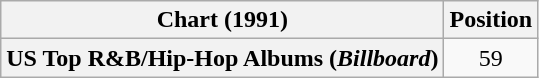<table class="wikitable plainrowheaders" style="text-align:center">
<tr>
<th scope="col">Chart (1991)</th>
<th scope="col">Position</th>
</tr>
<tr>
<th scope="row">US Top R&B/Hip-Hop Albums (<em>Billboard</em>)</th>
<td>59</td>
</tr>
</table>
